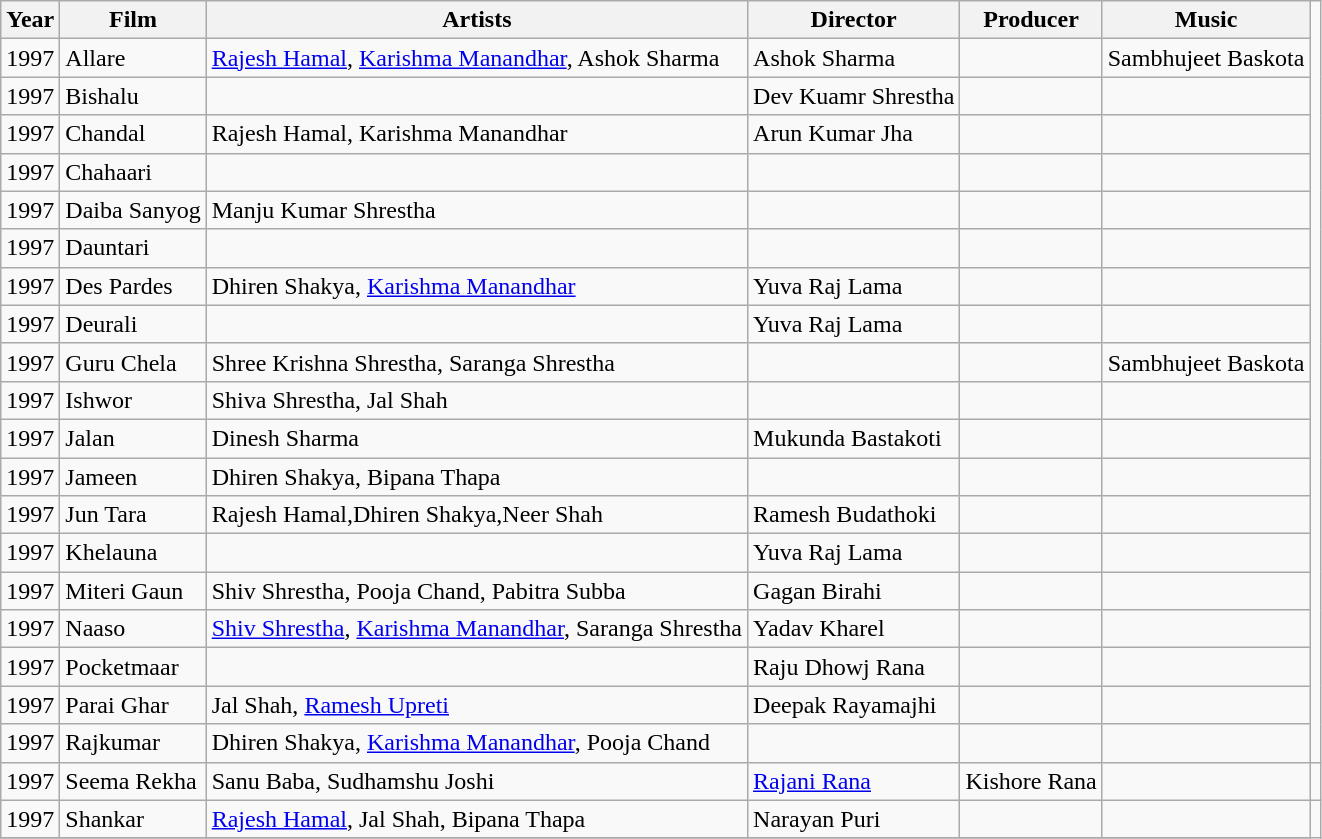<table class="wikitable sortable">
<tr>
<th>Year</th>
<th>Film</th>
<th>Artists</th>
<th>Director</th>
<th>Producer</th>
<th>Music</th>
</tr>
<tr>
<td>1997</td>
<td>Allare</td>
<td><a href='#'>Rajesh Hamal</a>, <a href='#'>Karishma Manandhar</a>, Ashok Sharma</td>
<td>Ashok Sharma</td>
<td></td>
<td>Sambhujeet Baskota</td>
</tr>
<tr>
<td>1997</td>
<td>Bishalu</td>
<td></td>
<td>Dev Kuamr Shrestha</td>
<td></td>
<td></td>
</tr>
<tr>
<td>1997</td>
<td>Chandal</td>
<td>Rajesh Hamal, Karishma Manandhar</td>
<td>Arun Kumar Jha</td>
<td></td>
<td></td>
</tr>
<tr>
<td>1997</td>
<td>Chahaari</td>
<td></td>
<td></td>
<td></td>
<td></td>
</tr>
<tr>
<td>1997</td>
<td>Daiba Sanyog</td>
<td>Manju Kumar Shrestha</td>
<td></td>
<td></td>
<td></td>
</tr>
<tr>
<td>1997</td>
<td>Dauntari</td>
<td></td>
<td></td>
<td></td>
<td></td>
</tr>
<tr>
<td>1997</td>
<td>Des Pardes</td>
<td>Dhiren Shakya, <a href='#'>Karishma Manandhar</a></td>
<td>Yuva Raj Lama</td>
<td></td>
<td></td>
</tr>
<tr>
<td>1997</td>
<td>Deurali</td>
<td></td>
<td>Yuva Raj Lama</td>
<td></td>
<td></td>
</tr>
<tr>
<td>1997</td>
<td>Guru Chela</td>
<td>Shree Krishna Shrestha, Saranga Shrestha</td>
<td></td>
<td></td>
<td>Sambhujeet Baskota</td>
</tr>
<tr>
<td>1997</td>
<td>Ishwor</td>
<td>Shiva Shrestha, Jal Shah</td>
<td></td>
<td></td>
<td></td>
</tr>
<tr>
<td>1997</td>
<td>Jalan</td>
<td>Dinesh Sharma</td>
<td>Mukunda Bastakoti</td>
<td></td>
<td></td>
</tr>
<tr>
<td>1997</td>
<td>Jameen</td>
<td>Dhiren Shakya, Bipana Thapa</td>
<td></td>
<td></td>
<td></td>
</tr>
<tr>
<td>1997</td>
<td>Jun Tara</td>
<td>Rajesh Hamal,Dhiren Shakya,Neer Shah</td>
<td>Ramesh Budathoki</td>
<td></td>
<td></td>
</tr>
<tr>
<td>1997</td>
<td>Khelauna</td>
<td></td>
<td>Yuva Raj Lama</td>
<td></td>
<td></td>
</tr>
<tr>
<td>1997</td>
<td>Miteri Gaun</td>
<td>Shiv Shrestha, Pooja Chand, Pabitra Subba</td>
<td>Gagan Birahi</td>
<td></td>
<td></td>
</tr>
<tr>
<td>1997</td>
<td>Naaso</td>
<td><a href='#'>Shiv Shrestha</a>, <a href='#'>Karishma Manandhar</a>, Saranga Shrestha</td>
<td>Yadav Kharel</td>
<td></td>
<td></td>
</tr>
<tr>
<td>1997</td>
<td>Pocketmaar</td>
<td></td>
<td>Raju Dhowj Rana</td>
<td></td>
<td></td>
</tr>
<tr>
<td>1997</td>
<td>Parai Ghar</td>
<td>Jal Shah, <a href='#'>Ramesh Upreti</a></td>
<td>Deepak Rayamajhi</td>
<td></td>
<td></td>
</tr>
<tr>
<td>1997</td>
<td>Rajkumar</td>
<td>Dhiren Shakya, <a href='#'>Karishma Manandhar</a>, Pooja Chand</td>
<td></td>
<td></td>
<td></td>
</tr>
<tr>
<td>1997</td>
<td>Seema Rekha</td>
<td>Sanu Baba, Sudhamshu Joshi</td>
<td><a href='#'>Rajani Rana</a></td>
<td>Kishore Rana</td>
<td></td>
<td></td>
</tr>
<tr>
<td>1997</td>
<td>Shankar</td>
<td><a href='#'>Rajesh Hamal</a>, Jal Shah, Bipana Thapa</td>
<td>Narayan Puri</td>
<td></td>
<td></td>
</tr>
<tr>
</tr>
</table>
